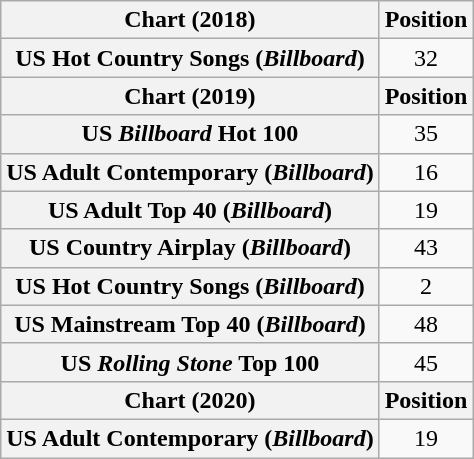<table class="wikitable sortable plainrowheaders" style="text-align:center">
<tr>
<th scope="col">Chart (2018)</th>
<th scope="col">Position</th>
</tr>
<tr>
<th scope="row">US Hot Country Songs (<em>Billboard</em>)</th>
<td>32</td>
</tr>
<tr>
<th scope="col">Chart (2019)</th>
<th scope="col">Position</th>
</tr>
<tr>
<th scope="row">US <em>Billboard</em> Hot 100</th>
<td>35</td>
</tr>
<tr>
<th scope="row">US Adult Contemporary (<em>Billboard</em>)</th>
<td>16</td>
</tr>
<tr>
<th scope="row">US Adult Top 40 (<em>Billboard</em>)</th>
<td>19</td>
</tr>
<tr>
<th scope="row">US Country Airplay (<em>Billboard</em>)</th>
<td>43</td>
</tr>
<tr>
<th scope="row">US Hot Country Songs (<em>Billboard</em>)</th>
<td>2</td>
</tr>
<tr>
<th scope="row">US Mainstream Top 40 (<em>Billboard</em>)</th>
<td>48</td>
</tr>
<tr>
<th scope="row">US <em>Rolling Stone</em> Top 100</th>
<td>45</td>
</tr>
<tr>
<th scope="col">Chart (2020)</th>
<th scope="col">Position</th>
</tr>
<tr>
<th scope="row">US Adult Contemporary (<em>Billboard</em>)</th>
<td>19</td>
</tr>
</table>
